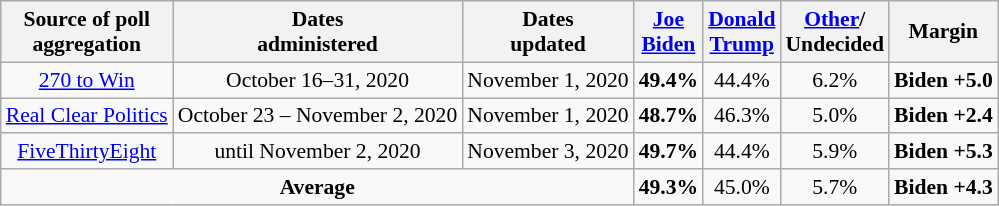<table class="wikitable sortable" style="text-align:center;font-size:90%;line-height:17px">
<tr>
<th>Source of poll<br>aggregation</th>
<th>Dates<br> administered</th>
<th>Dates<br> updated</th>
<th class="unsortable"><a href='#'>Joe<br>Biden</a><br><small></small></th>
<th class="unsortable"><a href='#'>Donald<br>Trump</a><br><small></small></th>
<th class="unsortable"><a href='#'>Other</a>/<br>Undecided<br></th>
<th>Margin</th>
</tr>
<tr>
<td><a href='#'>270 to Win</a></td>
<td>October 16–31, 2020</td>
<td>November 1, 2020</td>
<td><strong>49.4%</strong></td>
<td>44.4%</td>
<td>6.2%</td>
<td><strong>Biden +5.0</strong></td>
</tr>
<tr>
<td><a href='#'>Real Clear Politics</a></td>
<td>October 23 – November 2, 2020</td>
<td>November 1, 2020</td>
<td><strong>48.7%</strong></td>
<td>46.3%</td>
<td>5.0%</td>
<td><strong>Biden +2.4</strong></td>
</tr>
<tr>
<td><a href='#'>FiveThirtyEight</a></td>
<td>until November 2, 2020</td>
<td>November 3, 2020</td>
<td><strong>49.7%</strong></td>
<td>44.4%</td>
<td>5.9%</td>
<td><strong>Biden +5.3</strong></td>
</tr>
<tr>
<td colspan="3"><strong>Average</strong></td>
<td><strong>49.3%</strong></td>
<td>45.0%</td>
<td>5.7%</td>
<td><strong>Biden +4.3</strong></td>
</tr>
</table>
